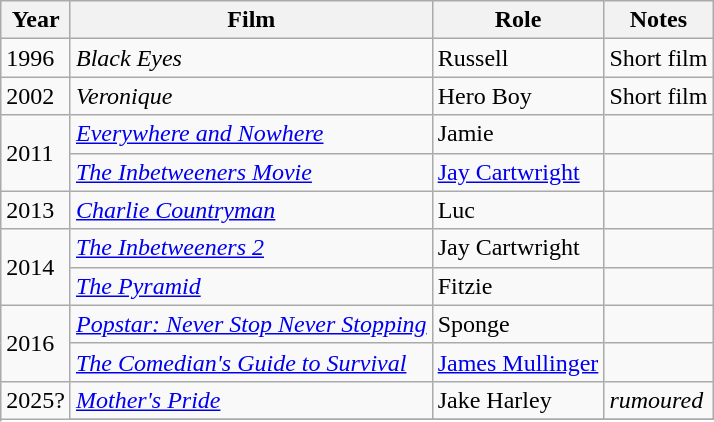<table class="wikitable sortable">
<tr>
<th>Year</th>
<th>Film</th>
<th>Role</th>
<th class="unsortable">Notes</th>
</tr>
<tr>
<td>1996</td>
<td><em>Black Eyes</em></td>
<td>Russell</td>
<td>Short film</td>
</tr>
<tr>
<td>2002</td>
<td><em>Veronique</em></td>
<td>Hero Boy</td>
<td>Short film</td>
</tr>
<tr>
<td rowspan=2>2011</td>
<td><em><a href='#'>Everywhere and Nowhere</a></em></td>
<td>Jamie</td>
<td></td>
</tr>
<tr>
<td><em><a href='#'>The Inbetweeners Movie</a></em></td>
<td><a href='#'>Jay Cartwright</a></td>
<td></td>
</tr>
<tr>
<td>2013</td>
<td><em><a href='#'>Charlie Countryman</a></em></td>
<td>Luc</td>
<td></td>
</tr>
<tr>
<td rowspan=2>2014</td>
<td><em><a href='#'>The Inbetweeners 2</a></em></td>
<td>Jay Cartwright</td>
<td></td>
</tr>
<tr>
<td><em><a href='#'>The Pyramid</a></em></td>
<td>Fitzie</td>
<td></td>
</tr>
<tr>
<td rowspan=2>2016</td>
<td><em><a href='#'>Popstar: Never Stop Never Stopping</a></em></td>
<td>Sponge</td>
<td></td>
</tr>
<tr>
<td><em><a href='#'>The Comedian's Guide to Survival</a></em></td>
<td><a href='#'>James Mullinger</a></td>
<td></td>
</tr>
<tr>
<td rowspan=2>2025?</td>
<td><a href='#'><em>Mother's Pride</em></a></td>
<td>Jake Harley</td>
<td><em>rumoured</em></td>
</tr>
<tr>
</tr>
</table>
